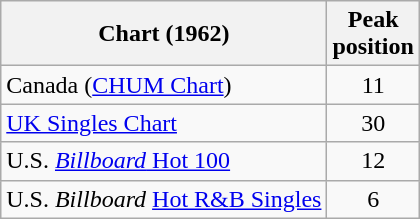<table class="wikitable sortable">
<tr>
<th>Chart (1962)</th>
<th>Peak<br>position</th>
</tr>
<tr>
<td align="left">Canada (<a href='#'>CHUM Chart</a>)</td>
<td align="center">11</td>
</tr>
<tr>
<td align="left"><a href='#'>UK Singles Chart</a></td>
<td align="center">30</td>
</tr>
<tr>
<td>U.S. <a href='#'><em>Billboard</em> Hot 100</a></td>
<td align="center">12</td>
</tr>
<tr>
<td>U.S. <em>Billboard</em> <a href='#'>Hot R&B Singles</a></td>
<td align="center">6</td>
</tr>
</table>
